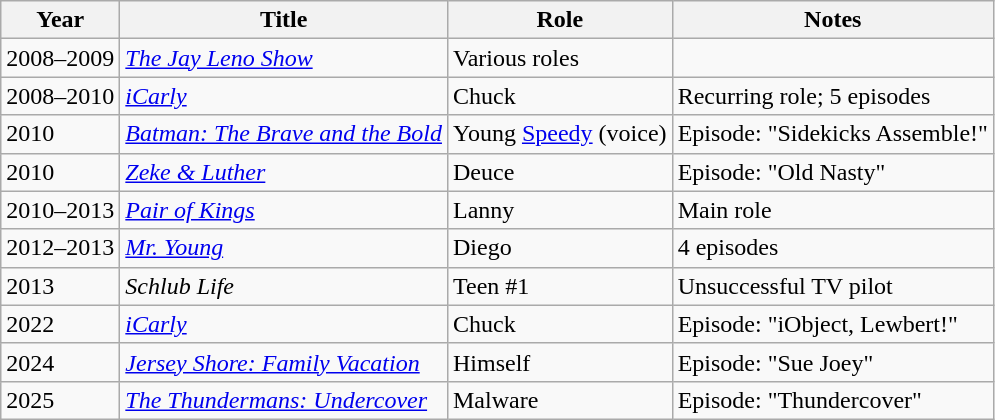<table class=wikitable>
<tr>
<th>Year</th>
<th>Title</th>
<th>Role</th>
<th>Notes</th>
</tr>
<tr>
<td>2008–2009</td>
<td><em><a href='#'>The Jay Leno Show</a></em></td>
<td>Various roles</td>
<td></td>
</tr>
<tr>
<td>2008–2010</td>
<td><em><a href='#'>iCarly</a></em></td>
<td>Chuck</td>
<td>Recurring role; 5 episodes</td>
</tr>
<tr>
<td>2010</td>
<td><em><a href='#'>Batman: The Brave and the Bold</a></em></td>
<td>Young <a href='#'>Speedy</a> (voice)</td>
<td>Episode: "Sidekicks Assemble!"</td>
</tr>
<tr>
<td>2010</td>
<td><em><a href='#'>Zeke & Luther</a></em></td>
<td>Deuce</td>
<td>Episode: "Old Nasty"</td>
</tr>
<tr>
<td>2010–2013</td>
<td><em><a href='#'>Pair of Kings</a></em></td>
<td>Lanny</td>
<td>Main role</td>
</tr>
<tr>
<td>2012–2013</td>
<td><em><a href='#'>Mr. Young</a></em></td>
<td>Diego</td>
<td>4 episodes</td>
</tr>
<tr>
<td>2013</td>
<td><em>Schlub Life</em></td>
<td>Teen #1</td>
<td>Unsuccessful TV pilot</td>
</tr>
<tr>
<td>2022</td>
<td><em><a href='#'>iCarly</a></em></td>
<td>Chuck</td>
<td>Episode: "iObject, Lewbert!"</td>
</tr>
<tr>
<td>2024</td>
<td><em><a href='#'>Jersey Shore: Family Vacation</a></em></td>
<td>Himself</td>
<td>Episode: "Sue Joey"</td>
</tr>
<tr>
<td>2025</td>
<td><em><a href='#'>The Thundermans: Undercover</a></em></td>
<td>Malware</td>
<td>Episode: "Thundercover"</td>
</tr>
</table>
